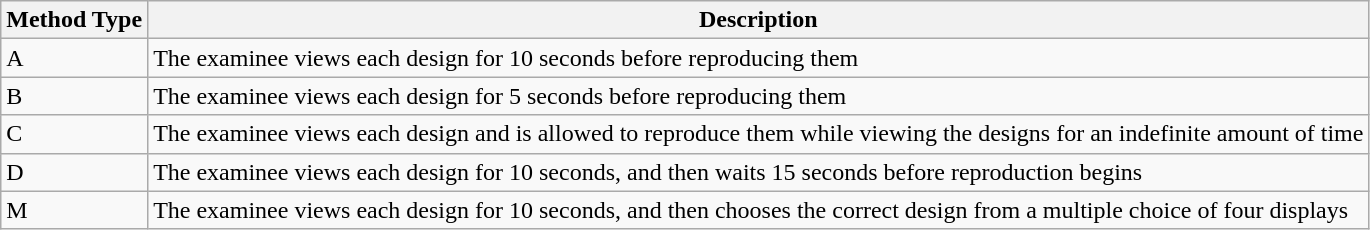<table class="wikitable">
<tr>
<th>Method Type</th>
<th>Description</th>
</tr>
<tr>
<td>A</td>
<td>The examinee views each design for 10 seconds before reproducing them</td>
</tr>
<tr>
<td>B</td>
<td>The examinee views each design for 5 seconds before reproducing them</td>
</tr>
<tr>
<td>C</td>
<td>The examinee views each design and is allowed to reproduce them while viewing the designs for an indefinite amount of time</td>
</tr>
<tr>
<td>D</td>
<td>The examinee views each design for 10 seconds, and then waits 15 seconds before reproduction begins</td>
</tr>
<tr>
<td>M</td>
<td>The examinee views each design for 10 seconds, and then chooses the correct design from a multiple choice of four displays</td>
</tr>
</table>
